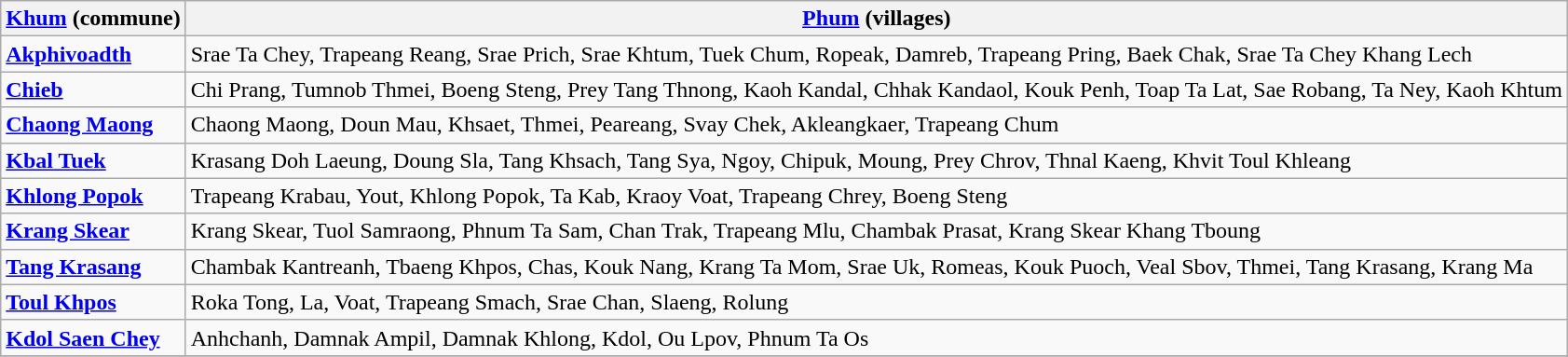<table class="wikitable">
<tr>
<th><a href='#'>Khum</a> (commune)</th>
<th><a href='#'>Phum</a> (villages)</th>
</tr>
<tr>
<td><strong><a href='#'>Akphivoadth</a></strong></td>
<td>Srae Ta Chey, Trapeang Reang, Srae Prich, Srae Khtum, Tuek Chum, Ropeak, Damreb, Trapeang Pring, Baek Chak, Srae Ta Chey Khang Lech</td>
</tr>
<tr>
<td><strong><a href='#'>Chieb</a></strong></td>
<td>Chi Prang, Tumnob Thmei, Boeng Steng, Prey Tang Thnong, Kaoh Kandal, Chhak Kandaol, Kouk Penh, Toap Ta Lat, Sae Robang, Ta Ney, Kaoh Khtum</td>
</tr>
<tr>
<td><strong><a href='#'>Chaong Maong</a></strong></td>
<td>Chaong Maong, Doun Mau, Khsaet, Thmei, Peareang, Svay Chek, Akleangkaer, Trapeang Chum</td>
</tr>
<tr>
<td><strong><a href='#'>Kbal Tuek</a></strong></td>
<td>Krasang Doh Laeung, Doung Sla, Tang Khsach, Tang Sya, Ngoy, Chipuk, Moung, Prey Chrov, Thnal Kaeng, Khvit Toul Khleang</td>
</tr>
<tr>
<td><strong><a href='#'>Khlong Popok</a></strong></td>
<td>Trapeang Krabau, Yout, Khlong Popok, Ta Kab, Kraoy Voat, Trapeang Chrey, Boeng Steng</td>
</tr>
<tr>
<td><strong><a href='#'>Krang Skear</a></strong></td>
<td>Krang Skear, Tuol Samraong, Phnum Ta Sam, Chan Trak, Trapeang Mlu, Chambak Prasat, Krang Skear Khang Tboung</td>
</tr>
<tr>
<td><strong><a href='#'>Tang Krasang</a></strong></td>
<td>Chambak Kantreanh, Tbaeng Khpos, Chas, Kouk Nang, Krang Ta Mom, Srae Uk, Romeas, Kouk Puoch, Veal Sbov, Thmei, Tang Krasang, Krang Ma</td>
</tr>
<tr>
<td><strong><a href='#'>Toul Khpos</a></strong></td>
<td>Roka Tong, La, Voat, Trapeang Smach, Srae Chan, Slaeng, Rolung</td>
</tr>
<tr>
<td><strong><a href='#'>Kdol Saen Chey</a></strong></td>
<td>Anhchanh, Damnak Ampil, Damnak Khlong, Kdol, Ou Lpov, Phnum Ta Os</td>
</tr>
<tr>
</tr>
</table>
